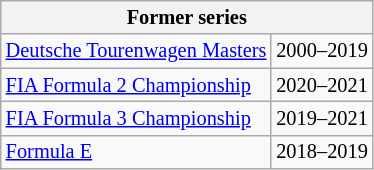<table class="wikitable" style="font-size:85%;">
<tr>
<th colspan=2>Former series</th>
</tr>
<tr>
<td><a href='#'>Deutsche Tourenwagen Masters</a></td>
<td>2000–2019</td>
</tr>
<tr>
<td><a href='#'>FIA Formula 2 Championship</a></td>
<td>2020–2021</td>
</tr>
<tr>
<td><a href='#'>FIA Formula 3 Championship</a></td>
<td>2019–2021</td>
</tr>
<tr>
<td><a href='#'>Formula E</a></td>
<td>2018–2019</td>
</tr>
</table>
